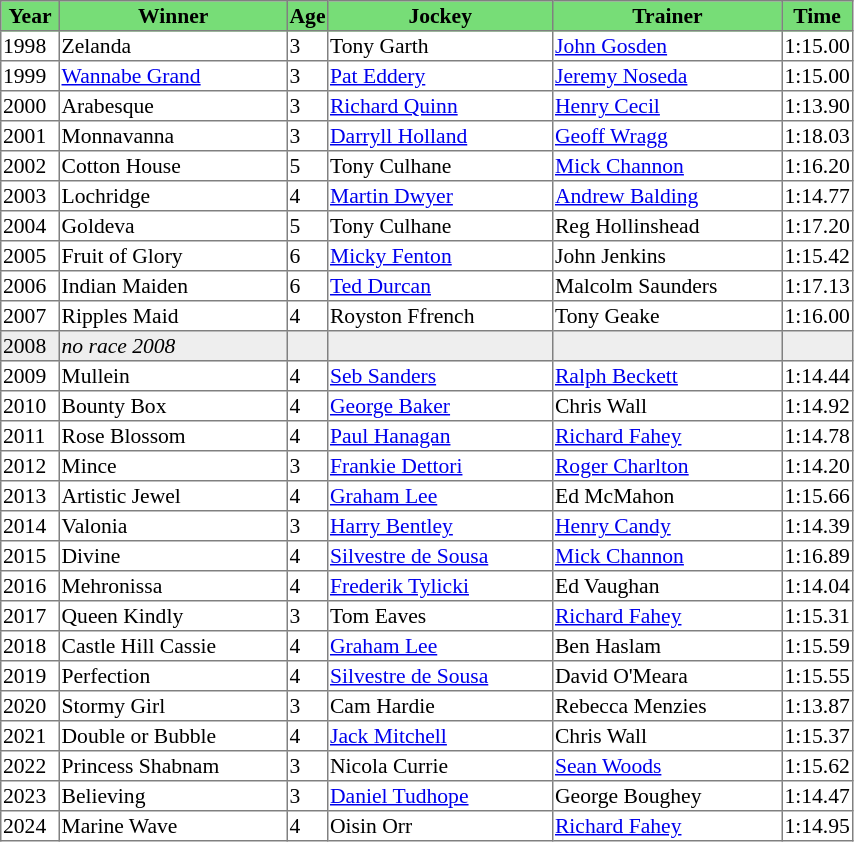<table class = "sortable" | border="1" style="border-collapse: collapse; font-size:90%">
<tr bgcolor="#77dd77" align="center">
<th style="width:36px;">Year</th>
<th style="width:149px;">Winner</th>
<th>Age</th>
<th style="width:147px;">Jockey</th>
<th style="width:150px;">Trainer</th>
<th>Time</th>
</tr>
<tr>
<td>1998</td>
<td>Zelanda</td>
<td>3</td>
<td>Tony Garth</td>
<td><a href='#'>John Gosden</a></td>
<td>1:15.00</td>
</tr>
<tr>
<td>1999</td>
<td><a href='#'>Wannabe Grand</a></td>
<td>3</td>
<td><a href='#'>Pat Eddery</a></td>
<td><a href='#'>Jeremy Noseda</a></td>
<td>1:15.00</td>
</tr>
<tr>
<td>2000</td>
<td>Arabesque</td>
<td>3</td>
<td><a href='#'>Richard Quinn</a></td>
<td><a href='#'>Henry Cecil</a></td>
<td>1:13.90</td>
</tr>
<tr>
<td>2001</td>
<td>Monnavanna</td>
<td>3</td>
<td><a href='#'>Darryll Holland</a></td>
<td><a href='#'>Geoff Wragg</a></td>
<td>1:18.03</td>
</tr>
<tr>
<td>2002</td>
<td>Cotton House</td>
<td>5</td>
<td>Tony Culhane</td>
<td><a href='#'>Mick Channon</a></td>
<td>1:16.20</td>
</tr>
<tr>
<td>2003</td>
<td>Lochridge</td>
<td>4</td>
<td><a href='#'>Martin Dwyer</a></td>
<td><a href='#'>Andrew Balding</a></td>
<td>1:14.77</td>
</tr>
<tr>
<td>2004</td>
<td>Goldeva</td>
<td>5</td>
<td>Tony Culhane</td>
<td>Reg Hollinshead</td>
<td>1:17.20</td>
</tr>
<tr>
<td>2005</td>
<td>Fruit of Glory</td>
<td>6</td>
<td><a href='#'>Micky Fenton</a></td>
<td>John Jenkins</td>
<td>1:15.42</td>
</tr>
<tr>
<td>2006</td>
<td>Indian Maiden</td>
<td>6</td>
<td><a href='#'>Ted Durcan</a></td>
<td>Malcolm Saunders</td>
<td>1:17.13</td>
</tr>
<tr>
<td>2007</td>
<td>Ripples Maid</td>
<td>4</td>
<td>Royston Ffrench</td>
<td>Tony Geake</td>
<td>1:16.00</td>
</tr>
<tr bgcolor="#eeeeee">
<td><span>2008</span></td>
<td><em>no race 2008</em> </td>
<td></td>
<td></td>
<td></td>
<td></td>
</tr>
<tr>
<td>2009</td>
<td>Mullein</td>
<td>4</td>
<td><a href='#'>Seb Sanders</a></td>
<td><a href='#'>Ralph Beckett</a></td>
<td>1:14.44</td>
</tr>
<tr>
<td>2010</td>
<td>Bounty Box</td>
<td>4</td>
<td><a href='#'>George Baker</a></td>
<td>Chris Wall</td>
<td>1:14.92</td>
</tr>
<tr>
<td>2011</td>
<td>Rose Blossom</td>
<td>4</td>
<td><a href='#'>Paul Hanagan</a></td>
<td><a href='#'>Richard Fahey</a></td>
<td>1:14.78</td>
</tr>
<tr>
<td>2012</td>
<td>Mince</td>
<td>3</td>
<td><a href='#'>Frankie Dettori</a></td>
<td><a href='#'>Roger Charlton</a></td>
<td>1:14.20</td>
</tr>
<tr>
<td>2013</td>
<td>Artistic Jewel</td>
<td>4</td>
<td><a href='#'>Graham Lee</a></td>
<td>Ed McMahon</td>
<td>1:15.66</td>
</tr>
<tr>
<td>2014</td>
<td>Valonia</td>
<td>3</td>
<td><a href='#'>Harry Bentley</a></td>
<td><a href='#'>Henry Candy</a></td>
<td>1:14.39</td>
</tr>
<tr>
<td>2015</td>
<td>Divine</td>
<td>4</td>
<td><a href='#'>Silvestre de Sousa</a></td>
<td><a href='#'>Mick Channon</a></td>
<td>1:16.89</td>
</tr>
<tr>
<td>2016</td>
<td>Mehronissa</td>
<td>4</td>
<td><a href='#'>Frederik Tylicki</a></td>
<td>Ed Vaughan</td>
<td>1:14.04</td>
</tr>
<tr>
<td>2017</td>
<td>Queen Kindly</td>
<td>3</td>
<td>Tom Eaves</td>
<td><a href='#'>Richard Fahey</a></td>
<td>1:15.31</td>
</tr>
<tr>
<td>2018</td>
<td>Castle Hill Cassie</td>
<td>4</td>
<td><a href='#'>Graham Lee</a></td>
<td>Ben Haslam</td>
<td>1:15.59</td>
</tr>
<tr>
<td>2019</td>
<td>Perfection</td>
<td>4</td>
<td><a href='#'>Silvestre de Sousa</a></td>
<td>David O'Meara</td>
<td>1:15.55</td>
</tr>
<tr>
<td>2020</td>
<td>Stormy Girl</td>
<td>3</td>
<td>Cam Hardie</td>
<td>Rebecca Menzies</td>
<td>1:13.87</td>
</tr>
<tr>
<td>2021</td>
<td>Double or Bubble</td>
<td>4</td>
<td><a href='#'>Jack Mitchell</a></td>
<td>Chris Wall</td>
<td>1:15.37</td>
</tr>
<tr>
<td>2022</td>
<td>Princess Shabnam</td>
<td>3</td>
<td>Nicola Currie</td>
<td><a href='#'>Sean Woods</a></td>
<td>1:15.62</td>
</tr>
<tr>
<td>2023</td>
<td>Believing</td>
<td>3</td>
<td><a href='#'>Daniel Tudhope</a></td>
<td>George Boughey</td>
<td>1:14.47</td>
</tr>
<tr>
<td>2024</td>
<td>Marine Wave</td>
<td>4</td>
<td>Oisin Orr</td>
<td><a href='#'>Richard Fahey</a></td>
<td>1:14.95</td>
</tr>
</table>
